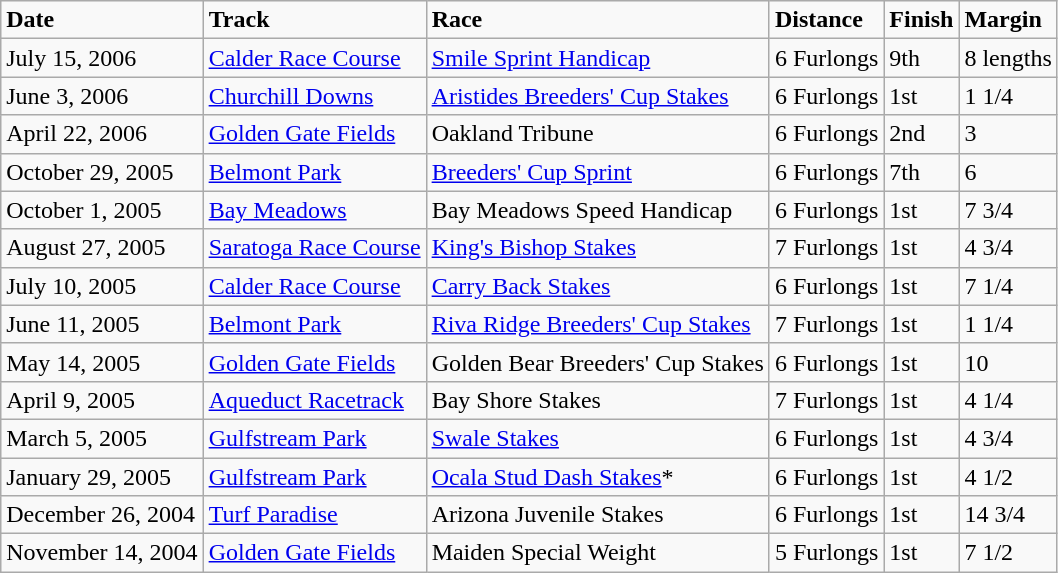<table class="wikitable sortable">
<tr>
<td><strong>Date</strong></td>
<td><strong>Track</strong></td>
<td><strong>Race</strong></td>
<td><strong>Distance</strong></td>
<td><strong>Finish</strong></td>
<td><strong>Margin</strong></td>
</tr>
<tr>
<td>July 15, 2006</td>
<td><a href='#'>Calder Race Course</a></td>
<td><a href='#'>Smile Sprint Handicap</a></td>
<td>6 Furlongs</td>
<td>9th</td>
<td>8 lengths</td>
</tr>
<tr>
<td>June 3, 2006</td>
<td><a href='#'>Churchill Downs</a></td>
<td><a href='#'>Aristides Breeders' Cup Stakes</a></td>
<td>6 Furlongs</td>
<td>1st</td>
<td>1 1/4</td>
</tr>
<tr>
<td>April 22, 2006</td>
<td><a href='#'>Golden Gate Fields</a></td>
<td>Oakland Tribune</td>
<td>6 Furlongs</td>
<td>2nd</td>
<td>3</td>
</tr>
<tr>
<td>October 29, 2005</td>
<td><a href='#'>Belmont Park</a></td>
<td><a href='#'>Breeders' Cup Sprint</a></td>
<td>6 Furlongs</td>
<td>7th</td>
<td>6</td>
</tr>
<tr>
<td>October 1, 2005</td>
<td><a href='#'>Bay Meadows</a></td>
<td>Bay Meadows Speed Handicap</td>
<td>6 Furlongs</td>
<td>1st</td>
<td>7 3/4</td>
</tr>
<tr>
<td>August 27, 2005</td>
<td><a href='#'>Saratoga Race Course</a></td>
<td><a href='#'>King's Bishop Stakes</a></td>
<td>7 Furlongs</td>
<td>1st</td>
<td>4 3/4</td>
</tr>
<tr>
<td>July 10, 2005</td>
<td><a href='#'>Calder Race Course</a></td>
<td><a href='#'>Carry Back Stakes</a></td>
<td>6 Furlongs</td>
<td>1st</td>
<td>7 1/4</td>
</tr>
<tr>
<td>June 11, 2005</td>
<td><a href='#'>Belmont Park</a></td>
<td><a href='#'>Riva Ridge Breeders' Cup Stakes</a></td>
<td>7 Furlongs</td>
<td>1st</td>
<td>1 1/4</td>
</tr>
<tr>
<td>May 14, 2005</td>
<td><a href='#'>Golden Gate Fields</a></td>
<td>Golden Bear Breeders' Cup Stakes</td>
<td>6 Furlongs</td>
<td>1st</td>
<td>10</td>
</tr>
<tr>
<td>April 9, 2005</td>
<td><a href='#'>Aqueduct Racetrack</a></td>
<td>Bay Shore Stakes</td>
<td>7 Furlongs</td>
<td>1st</td>
<td>4 1/4</td>
</tr>
<tr>
<td>March 5, 2005</td>
<td><a href='#'>Gulfstream Park</a></td>
<td><a href='#'>Swale Stakes</a></td>
<td>6 Furlongs</td>
<td>1st</td>
<td>4 3/4</td>
</tr>
<tr>
<td>January 29, 2005</td>
<td><a href='#'>Gulfstream Park</a></td>
<td><a href='#'>Ocala Stud Dash Stakes</a>*</td>
<td>6 Furlongs</td>
<td>1st</td>
<td>4 1/2</td>
</tr>
<tr>
<td>December 26, 2004</td>
<td><a href='#'>Turf Paradise</a></td>
<td>Arizona Juvenile Stakes</td>
<td>6 Furlongs</td>
<td>1st</td>
<td>14 3/4</td>
</tr>
<tr>
<td>November 14, 2004</td>
<td><a href='#'>Golden Gate Fields</a></td>
<td>Maiden Special Weight</td>
<td>5 Furlongs</td>
<td>1st</td>
<td>7 1/2</td>
</tr>
</table>
